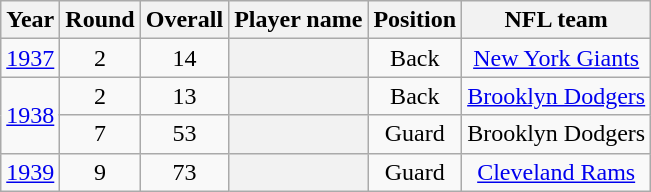<table class="wikitable sortable" style="text-align:center">
<tr>
<th scope="col">Year</th>
<th scope="col">Round</th>
<th scope="col">Overall</th>
<th scope="col">Player name</th>
<th scope="col">Position</th>
<th scope="col">NFL team</th>
</tr>
<tr>
<td><a href='#'>1937</a></td>
<td>2</td>
<td>14</td>
<th></th>
<td>Back</td>
<td><a href='#'>New York Giants</a></td>
</tr>
<tr>
<td rowspan=2><a href='#'>1938</a></td>
<td>2</td>
<td>13</td>
<th></th>
<td>Back</td>
<td><a href='#'>Brooklyn Dodgers</a></td>
</tr>
<tr>
<td>7</td>
<td>53</td>
<th></th>
<td>Guard</td>
<td>Brooklyn Dodgers</td>
</tr>
<tr>
<td><a href='#'>1939</a></td>
<td>9</td>
<td>73</td>
<th></th>
<td>Guard</td>
<td><a href='#'>Cleveland Rams</a></td>
</tr>
</table>
